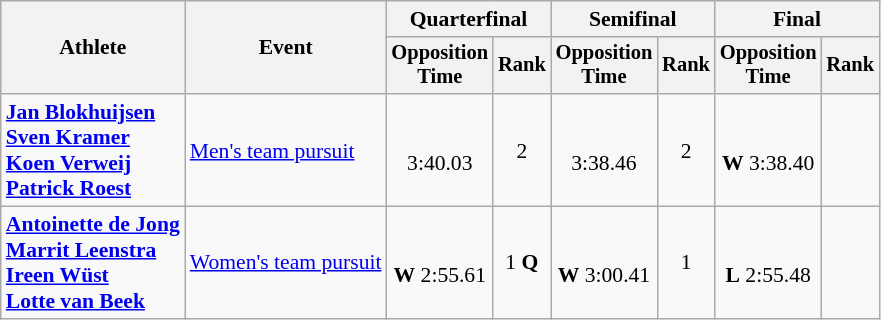<table class="wikitable" style="font-size:90%">
<tr>
<th rowspan="2">Athlete</th>
<th rowspan="2">Event</th>
<th colspan="2">Quarterfinal</th>
<th colspan="2">Semifinal</th>
<th colspan="2">Final</th>
</tr>
<tr style="font-size:95%">
<th>Opposition<br>Time</th>
<th>Rank</th>
<th>Opposition<br>Time</th>
<th>Rank</th>
<th>Opposition<br>Time</th>
<th>Rank</th>
</tr>
<tr align=center>
<td align=left><strong><a href='#'>Jan Blokhuijsen</a><br><a href='#'>Sven Kramer</a><br><a href='#'>Koen Verweij</a><br><a href='#'>Patrick Roest</a></strong></td>
<td align=left><a href='#'>Men's team pursuit</a></td>
<td><br> 3:40.03</td>
<td>2 </td>
<td><br> 3:38.46</td>
<td>2 </td>
<td><br><strong>W</strong> 3:38.40</td>
<td></td>
</tr>
<tr align=center>
<td align=left><strong><a href='#'>Antoinette de Jong</a><br><a href='#'>Marrit Leenstra</a><br><a href='#'>Ireen Wüst</a><br><a href='#'>Lotte van Beek</a></strong></td>
<td align=left><a href='#'>Women's team pursuit</a></td>
<td><br><strong>W</strong> 2:55.61 </td>
<td>1 <strong>Q</strong></td>
<td><br><strong>W</strong> 3:00.41</td>
<td>1 </td>
<td><br><strong>L</strong> 2:55.48</td>
<td></td>
</tr>
</table>
